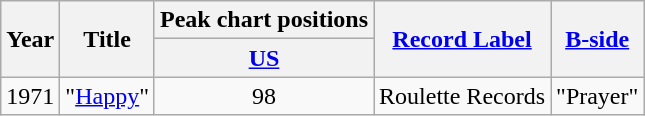<table class="wikitable" style="text-align:center;">
<tr>
<th rowspan="2">Year</th>
<th rowspan="2">Title</th>
<th>Peak chart positions</th>
<th rowspan="2"><a href='#'>Record Label</a></th>
<th rowspan="2"><a href='#'>B-side</a></th>
</tr>
<tr>
<th align=centre><a href='#'>US</a><br></th>
</tr>
<tr>
<td>1971</td>
<td>"<a href='#'>Happy</a>"</td>
<td>98</td>
<td>Roulette Records</td>
<td>"Prayer"</td>
</tr>
</table>
